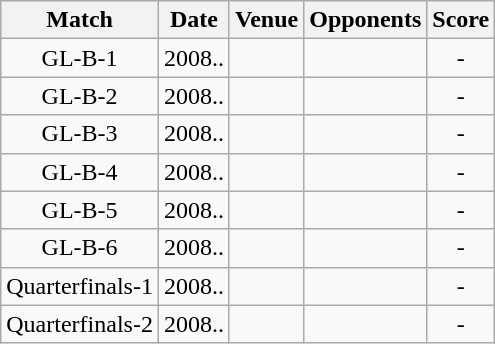<table class="wikitable" style="text-align:center;">
<tr>
<th>Match</th>
<th>Date</th>
<th>Venue</th>
<th>Opponents</th>
<th>Score</th>
</tr>
<tr>
<td>GL-B-1</td>
<td>2008..</td>
<td></td>
<td></td>
<td>-</td>
</tr>
<tr>
<td>GL-B-2</td>
<td>2008..</td>
<td></td>
<td></td>
<td>-</td>
</tr>
<tr>
<td>GL-B-3</td>
<td>2008..</td>
<td></td>
<td></td>
<td>-</td>
</tr>
<tr>
<td>GL-B-4</td>
<td>2008..</td>
<td></td>
<td></td>
<td>-</td>
</tr>
<tr>
<td>GL-B-5</td>
<td>2008..</td>
<td></td>
<td></td>
<td>-</td>
</tr>
<tr>
<td>GL-B-6</td>
<td>2008..</td>
<td></td>
<td></td>
<td>-</td>
</tr>
<tr>
<td>Quarterfinals-1</td>
<td>2008..</td>
<td></td>
<td></td>
<td>-</td>
</tr>
<tr>
<td>Quarterfinals-2</td>
<td>2008..</td>
<td></td>
<td></td>
<td>-</td>
</tr>
</table>
